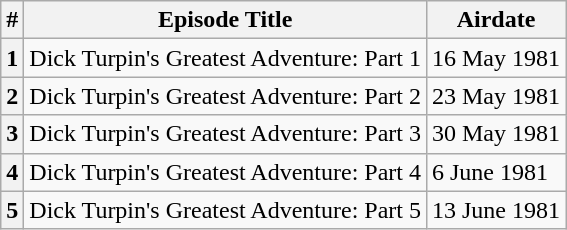<table class="wikitable">
<tr>
<th>#</th>
<th><strong>Episode Title</strong></th>
<th><strong>Airdate</strong></th>
</tr>
<tr>
<th>1</th>
<td>Dick Turpin's Greatest Adventure: Part 1</td>
<td>16 May 1981</td>
</tr>
<tr>
<th>2</th>
<td>Dick Turpin's Greatest Adventure: Part 2</td>
<td>23 May 1981</td>
</tr>
<tr>
<th>3</th>
<td>Dick Turpin's Greatest Adventure: Part 3</td>
<td>30 May 1981</td>
</tr>
<tr>
<th>4</th>
<td>Dick Turpin's Greatest Adventure: Part 4</td>
<td>6 June 1981</td>
</tr>
<tr>
<th>5</th>
<td>Dick Turpin's Greatest Adventure: Part 5</td>
<td>13 June 1981</td>
</tr>
</table>
